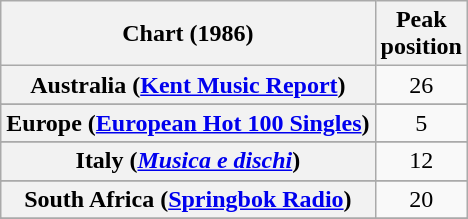<table class="wikitable sortable plainrowheaders" style="text-align:center">
<tr>
<th>Chart (1986)</th>
<th>Peak<br>position</th>
</tr>
<tr>
<th scope="row">Australia (<a href='#'>Kent Music Report</a>)</th>
<td>26</td>
</tr>
<tr>
</tr>
<tr>
</tr>
<tr>
</tr>
<tr>
<th scope="row">Europe (<a href='#'>European Hot 100 Singles</a>)</th>
<td>5</td>
</tr>
<tr>
</tr>
<tr>
<th scope="row">Italy (<em><a href='#'>Musica e dischi</a></em>)</th>
<td>12</td>
</tr>
<tr>
</tr>
<tr>
</tr>
<tr>
</tr>
<tr>
<th scope="row">South Africa (<a href='#'>Springbok Radio</a>)</th>
<td>20</td>
</tr>
<tr>
</tr>
<tr>
</tr>
<tr>
</tr>
<tr>
</tr>
</table>
